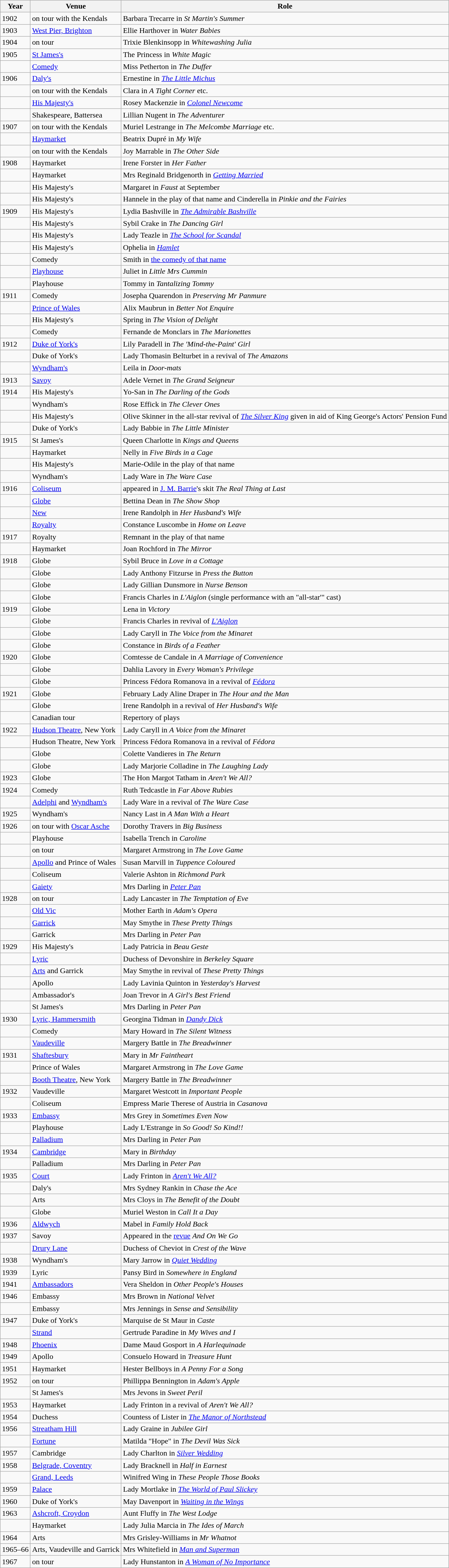<table class="wikitable plainrowheaders" style="text-align: left; margin-right: 0;">
<tr>
<th scope="col">Year</th>
<th scope="col">Venue</th>
<th scope="col">Role</th>
</tr>
<tr>
<td>1902</td>
<td>on tour with the Kendals</td>
<td>Barbara Trecarre in <em>St Martin's Summer</em></td>
</tr>
<tr>
<td>1903</td>
<td><a href='#'>West Pier, Brighton</a></td>
<td>Ellie Harthover in <em>Water Babies</em></td>
</tr>
<tr>
<td>1904</td>
<td>on tour</td>
<td>Trixie Blenkinsopp in <em>Whitewashing Julia</em></td>
</tr>
<tr>
<td>1905</td>
<td><a href='#'>St James's</a></td>
<td>The Princess in <em>White Magic</em></td>
</tr>
<tr>
<td></td>
<td><a href='#'>Comedy</a></td>
<td>Miss Petherton in <em>The Duffer</em></td>
</tr>
<tr>
<td>1906</td>
<td><a href='#'>Daly's</a></td>
<td>Ernestine in <em><a href='#'>The Little Michus</a></em></td>
</tr>
<tr>
<td></td>
<td>on tour with the Kendals</td>
<td>Clara in <em>A Tight Corner</em> etc.</td>
</tr>
<tr>
<td></td>
<td><a href='#'>His Majesty's</a></td>
<td>Rosey Mackenzie in <em><a href='#'>Colonel Newcome</a></em></td>
</tr>
<tr>
<td></td>
<td>Shakespeare, Battersea</td>
<td>Lillian Nugent in <em>The Adventurer</em></td>
</tr>
<tr>
<td>1907</td>
<td>on tour with the Kendals</td>
<td>Muriel Lestrange in <em>The Melcombe Marriage</em> etc.</td>
</tr>
<tr>
<td></td>
<td><a href='#'>Haymarket</a></td>
<td>Beatrix Dupré in <em>My Wife</em></td>
</tr>
<tr>
<td></td>
<td>on tour with the Kendals</td>
<td>Joy Marrable in <em>The Other Side</em></td>
</tr>
<tr>
<td>1908</td>
<td>Haymarket</td>
<td>Irene Forster in <em>Her Father</em></td>
</tr>
<tr>
<td></td>
<td>Haymarket</td>
<td>Mrs Reginald Bridgenorth in <em><a href='#'>Getting Married</a></em></td>
</tr>
<tr>
<td></td>
<td>His Majesty's</td>
<td>Margaret in <em>Faust </em>at September</td>
</tr>
<tr>
<td></td>
<td>His Majesty's</td>
<td>Hannele in the play of that name and  Cinderella in <em>Pinkie and the Fairies</em></td>
</tr>
<tr>
<td>1909</td>
<td>His Majesty's</td>
<td>Lydia Bashville in <em><a href='#'>The Admirable Bashville</a></em></td>
</tr>
<tr>
<td></td>
<td>His Majesty's</td>
<td>Sybil Crake in <em>The Dancing Girl</em></td>
</tr>
<tr>
<td></td>
<td>His Majesty's</td>
<td>Lady Teazle in <em><a href='#'>The School for Scandal</a></em></td>
</tr>
<tr>
<td></td>
<td>His Majesty's</td>
<td>Ophelia in <em><a href='#'>Hamlet</a></em></td>
</tr>
<tr>
<td></td>
<td>Comedy</td>
<td>Smith in <a href='#'>the comedy of that name</a></td>
</tr>
<tr>
<td></td>
<td><a href='#'>Playhouse</a></td>
<td>Juliet in <em>Little Mrs Cummin</em></td>
</tr>
<tr>
<td></td>
<td>Playhouse</td>
<td>Tommy in <em>Tantalizing Tommy</em></td>
</tr>
<tr>
<td>1911</td>
<td>Comedy</td>
<td>Josepha Quarendon in <em>Preserving Mr Panmure</em></td>
</tr>
<tr>
<td></td>
<td><a href='#'>Prince of Wales</a></td>
<td>Alix Maubrun in <em>Better Not Enquire</em></td>
</tr>
<tr>
<td></td>
<td>His Majesty's</td>
<td>Spring in <em>The Vision of Delight</em></td>
</tr>
<tr>
<td></td>
<td>Comedy</td>
<td>Fernande de Monclars in <em>The Marionettes</em></td>
</tr>
<tr>
<td>1912</td>
<td><a href='#'>Duke of York's</a></td>
<td>Lily Paradell in <em>The 'Mind-the-Paint' Girl</em></td>
</tr>
<tr>
<td></td>
<td>Duke of York's</td>
<td>Lady Thomasin Belturbet in a revival of <em>The Amazons</em></td>
</tr>
<tr>
<td></td>
<td><a href='#'>Wyndham's</a></td>
<td>Leila in <em>Door-mats</em></td>
</tr>
<tr>
<td>1913</td>
<td><a href='#'>Savoy</a></td>
<td>Adele Vernet in <em>The Grand Seigneur</em></td>
</tr>
<tr>
<td>1914</td>
<td>His Majesty's</td>
<td>Yo-San in <em>The Darling of the Gods</em></td>
</tr>
<tr>
<td></td>
<td>Wyndham's</td>
<td>Rose Effick in <em>The Clever Ones</em></td>
</tr>
<tr>
<td></td>
<td>His Majesty's</td>
<td>Olive Skinner in the all-star revival of <em><a href='#'>The Silver King</a></em> given in aid of King George's Actors' Pension Fund</td>
</tr>
<tr>
<td></td>
<td>Duke of York's</td>
<td>Lady Babbie in <em>The Little Minister</em></td>
</tr>
<tr>
<td>1915</td>
<td>St James's</td>
<td>Queen Charlotte in <em>Kings and Queens</em></td>
</tr>
<tr>
<td></td>
<td>Haymarket</td>
<td>Nelly in <em>Five Birds in a Cage</em></td>
</tr>
<tr>
<td></td>
<td>His Majesty's</td>
<td>Marie-Odile in the play of that name</td>
</tr>
<tr>
<td></td>
<td>Wyndham's</td>
<td>Lady Ware in <em>The Ware Case</em></td>
</tr>
<tr>
<td>1916</td>
<td><a href='#'>Coliseum</a></td>
<td>appeared in <a href='#'>J. M. Barrie</a>'s skit <em>The Real Thing at Last</em></td>
</tr>
<tr>
<td></td>
<td><a href='#'>Globe</a></td>
<td>Bettina Dean in <em>The Show Shop</em></td>
</tr>
<tr>
<td></td>
<td><a href='#'>New</a></td>
<td>Irene Randolph in <em>Her Husband's Wife</em></td>
</tr>
<tr>
<td></td>
<td><a href='#'>Royalty</a></td>
<td>Constance Luscombe in <em>Home on Leave</em></td>
</tr>
<tr>
<td>1917</td>
<td>Royalty</td>
<td>Remnant in the play of that name</td>
</tr>
<tr>
<td></td>
<td>Haymarket</td>
<td>Joan Rochford in <em>The Mirror</em></td>
</tr>
<tr>
<td>1918</td>
<td>Globe</td>
<td>Sybil Bruce in <em>Love in a Cottage</em></td>
</tr>
<tr>
<td></td>
<td>Globe</td>
<td>Lady Anthony Fitzurse in <em>Press the Button</em></td>
</tr>
<tr>
<td></td>
<td>Globe</td>
<td>Lady Gillian Dunsmore in <em>Nurse Benson</em></td>
</tr>
<tr>
<td></td>
<td>Globe</td>
<td>Francis Charles in <em>L'Aiglon</em> (single performance with an "all-star'" cast)</td>
</tr>
<tr>
<td>1919</td>
<td>Globe</td>
<td>Lena in <em>Victory</em></td>
</tr>
<tr>
<td></td>
<td>Globe</td>
<td>Francis Charles in revival of <em><a href='#'>L'Aiglon</a></em></td>
</tr>
<tr>
<td></td>
<td>Globe</td>
<td>Lady Caryll in <em>The Voice from the Minaret</em></td>
</tr>
<tr>
<td></td>
<td>Globe</td>
<td>Constance in <em>Birds of a Feather</em></td>
</tr>
<tr>
<td>1920</td>
<td>Globe</td>
<td>Comtesse de Candale in <em>A Marriage of Convenience</em></td>
</tr>
<tr>
<td></td>
<td>Globe</td>
<td>Dahlia Lavory in <em>Every Woman's Privilege</em></td>
</tr>
<tr>
<td></td>
<td>Globe</td>
<td>Princess Fédora Romanova in a revival of <em><a href='#'>Fédora</a></em></td>
</tr>
<tr>
<td>1921</td>
<td>Globe</td>
<td>February Lady Aline Draper in <em>The Hour and the Man</em></td>
</tr>
<tr>
<td></td>
<td>Globe</td>
<td>Irene Randolph in a revival of <em>Her Husband's Wife</em></td>
</tr>
<tr>
<td></td>
<td>Canadian tour</td>
<td>Repertory of plays</td>
</tr>
<tr>
<td>1922</td>
<td><a href='#'>Hudson Theatre</a>, New York</td>
<td>Lady Caryll in <em>A Voice from the Minaret</em></td>
</tr>
<tr>
<td></td>
<td>Hudson Theatre, New York</td>
<td>Princess Fédora Romanova in a revival of <em>Fédora</em></td>
</tr>
<tr>
<td></td>
<td>Globe</td>
<td>Colette Vandieres in <em>The Return</em></td>
</tr>
<tr>
<td></td>
<td>Globe</td>
<td>Lady Marjorie Colladine in <em>The Laughing Lady</em></td>
</tr>
<tr>
<td>1923</td>
<td>Globe</td>
<td>The Hon Margot Tatham in <em>Aren't We All?</em></td>
</tr>
<tr>
<td>1924</td>
<td>Comedy</td>
<td>Ruth Tedcastle in <em>Far Above Rubies</em></td>
</tr>
<tr>
<td></td>
<td><a href='#'>Adelphi</a> and <a href='#'>Wyndham's</a></td>
<td>Lady Ware in a revival of <em>The Ware Case</em></td>
</tr>
<tr>
<td>1925</td>
<td>Wyndham's</td>
<td>Nancy Last in <em>A Man With a Heart</em></td>
</tr>
<tr>
<td>1926</td>
<td>on tour with <a href='#'>Oscar Asche</a></td>
<td>Dorothy Travers in <em>Big Business</em></td>
</tr>
<tr>
<td></td>
<td>Playhouse</td>
<td>Isabella Trench in <em>Caroline</em></td>
</tr>
<tr>
<td></td>
<td>on tour</td>
<td>Margaret Armstrong in <em>The Love Game</em></td>
</tr>
<tr>
<td></td>
<td><a href='#'>Apollo</a> and Prince of Wales</td>
<td>Susan Marvill in <em>Tuppence Coloured</em></td>
</tr>
<tr>
<td></td>
<td>Coliseum</td>
<td>Valerie Ashton in <em>Richmond Park</em></td>
</tr>
<tr>
<td></td>
<td><a href='#'>Gaiety</a></td>
<td>Mrs Darling in <em><a href='#'>Peter Pan</a></em></td>
</tr>
<tr>
<td>1928</td>
<td>on tour</td>
<td>Lady Lancaster in <em>The Temptation of Eve</em></td>
</tr>
<tr>
<td></td>
<td><a href='#'>Old Vic</a></td>
<td>Mother Earth in <em>Adam's Opera</em></td>
</tr>
<tr>
<td></td>
<td><a href='#'>Garrick</a></td>
<td>May Smythe in <em>These Pretty Things</em></td>
</tr>
<tr>
<td></td>
<td>Garrick</td>
<td>Mrs Darling in <em>Peter Pan</em></td>
</tr>
<tr>
<td>1929</td>
<td>His Majesty's</td>
<td>Lady Patricia in <em>Beau Geste</em></td>
</tr>
<tr>
<td></td>
<td><a href='#'>Lyric</a></td>
<td>Duchess of Devonshire in <em>Berkeley Square</em></td>
</tr>
<tr>
<td></td>
<td><a href='#'>Arts</a> and Garrick</td>
<td>May Smythe in revival of <em>These Pretty Things</em></td>
</tr>
<tr>
<td></td>
<td>Apollo</td>
<td>Lady Lavinia Quinton in <em>Yesterday's Harvest</em></td>
</tr>
<tr>
<td></td>
<td>Ambassador's</td>
<td>Joan Trevor in <em>A Girl's Best Friend</em></td>
</tr>
<tr>
<td></td>
<td>St James's</td>
<td>Mrs Darling in <em>Peter Pan</em></td>
</tr>
<tr>
<td>1930</td>
<td><a href='#'>Lyric, Hammersmith</a></td>
<td>Georgina Tidman in <em><a href='#'>Dandy Dick</a></em></td>
</tr>
<tr>
<td></td>
<td>Comedy</td>
<td>Mary Howard in <em>The Silent Witness</em></td>
</tr>
<tr>
<td></td>
<td><a href='#'>Vaudeville</a></td>
<td>Margery Battle in <em>The Breadwinner</em></td>
</tr>
<tr>
<td>1931</td>
<td><a href='#'>Shaftesbury</a></td>
<td>Mary in <em>Mr Faintheart</em></td>
</tr>
<tr>
<td></td>
<td>Prince of Wales</td>
<td>Margaret Armstrong in <em>The Love Game </em></td>
</tr>
<tr>
<td></td>
<td><a href='#'>Booth Theatre</a>, New York</td>
<td>Margery Battle in <em>The Breadwinner</em></td>
</tr>
<tr>
<td>1932</td>
<td>Vaudeville</td>
<td>Margaret Westcott in <em>Important People</em></td>
</tr>
<tr>
<td></td>
<td>Coliseum</td>
<td>Empress Marie Therese of Austria in <em>Casanova</em></td>
</tr>
<tr>
<td>1933</td>
<td><a href='#'>Embassy</a></td>
<td>Mrs Grey in <em>Sometimes Even Now</em></td>
</tr>
<tr>
<td></td>
<td>Playhouse</td>
<td>Lady L'Estrange in <em>So Good! So Kind!!</em></td>
</tr>
<tr>
<td></td>
<td><a href='#'>Palladium</a></td>
<td>Mrs Darling in <em>Peter Pan</em></td>
</tr>
<tr>
<td>1934</td>
<td><a href='#'>Cambridge</a></td>
<td>Mary in<em> Birthday</em></td>
</tr>
<tr>
<td></td>
<td>Palladium</td>
<td>Mrs Darling in <em>Peter Pan</em></td>
</tr>
<tr>
<td>1935</td>
<td><a href='#'>Court</a></td>
<td>Lady Frinton in <em><a href='#'>Aren't We All?</a></em></td>
</tr>
<tr>
<td></td>
<td>Daly's</td>
<td>Mrs Sydney Rankin in <em>Chase the Ace</em></td>
</tr>
<tr>
<td></td>
<td>Arts</td>
<td>Mrs Cloys in <em>The Benefit of the Doubt</em></td>
</tr>
<tr>
<td></td>
<td>Globe</td>
<td>Muriel Weston in <em>Call It a Day</em></td>
</tr>
<tr>
<td>1936</td>
<td><a href='#'>Aldwych</a></td>
<td>Mabel in <em>Family Hold Back</em></td>
</tr>
<tr>
<td>1937</td>
<td>Savoy</td>
<td>Appeared in the <a href='#'>revue</a> <em>And On We Go</em></td>
</tr>
<tr>
<td></td>
<td><a href='#'>Drury Lane</a></td>
<td>Duchess of Cheviot in <em>Crest of the Wave</em></td>
</tr>
<tr>
<td>1938</td>
<td>Wyndham's</td>
<td>Mary Jarrow in <em><a href='#'>Quiet Wedding</a></em></td>
</tr>
<tr>
<td>1939</td>
<td>Lyric</td>
<td>Pansy Bird in <em>Somewhere in England</em></td>
</tr>
<tr>
<td>1941</td>
<td><a href='#'>Ambassadors</a></td>
<td>Vera Sheldon in <em>Other People's Houses</em></td>
</tr>
<tr>
<td>1946</td>
<td>Embassy</td>
<td>Mrs Brown in <em>National Velvet</em></td>
</tr>
<tr>
<td></td>
<td>Embassy</td>
<td>Mrs Jennings in <em>Sense and Sensibility</em></td>
</tr>
<tr>
<td>1947</td>
<td>Duke of York's</td>
<td>Marquise de St Maur in <em>Caste</em></td>
</tr>
<tr>
<td></td>
<td><a href='#'>Strand</a></td>
<td>Gertrude Paradine in <em>My Wives and I</em></td>
</tr>
<tr>
<td>1948</td>
<td><a href='#'>Phoenix</a></td>
<td>Dame Maud Gosport in <em>A Harlequinade</em></td>
</tr>
<tr>
<td>1949</td>
<td>Apollo</td>
<td>Consuelo Howard in <em>Treasure Hunt</em></td>
</tr>
<tr>
<td>1951</td>
<td>Haymarket</td>
<td>Hester Bellboys in <em>A Penny For a Song</em></td>
</tr>
<tr>
<td>1952</td>
<td>on tour</td>
<td>Phillippa Bennington in <em>Adam's Apple</em></td>
</tr>
<tr>
<td></td>
<td>St James's</td>
<td>Mrs Jevons in <em>Sweet Peril</em></td>
</tr>
<tr>
<td>1953</td>
<td>Haymarket</td>
<td>Lady Frinton in a revival of <em>Aren't We All?</em></td>
</tr>
<tr>
<td>1954</td>
<td>Duchess</td>
<td>Countess of Lister in <em><a href='#'>The Manor of Northstead</a></em></td>
</tr>
<tr>
<td>1956</td>
<td><a href='#'>Streatham Hill</a></td>
<td>Lady Graine in <em>Jubilee Girl</em></td>
</tr>
<tr>
<td></td>
<td><a href='#'>Fortune</a></td>
<td>Matilda "Hope" in <em>The Devil Was Sick</em></td>
</tr>
<tr>
<td>1957</td>
<td>Cambridge</td>
<td>Lady Charlton in <em><a href='#'>Silver Wedding</a></em></td>
</tr>
<tr>
<td>1958</td>
<td><a href='#'>Belgrade, Coventry</a></td>
<td>Lady Bracknell in <em>Half in Earnest</em></td>
</tr>
<tr>
<td></td>
<td><a href='#'>Grand, Leeds</a></td>
<td>Winifred Wing in <em>These People Those Books</em></td>
</tr>
<tr>
<td>1959</td>
<td><a href='#'>Palace</a></td>
<td>Lady Mortlake in <em><a href='#'>The World of Paul Slickey</a></em></td>
</tr>
<tr>
<td>1960</td>
<td>Duke of York's</td>
<td>May Davenport in <em><a href='#'>Waiting in the Wings</a></em></td>
</tr>
<tr>
<td>1963</td>
<td><a href='#'>Ashcroft, Croydon</a></td>
<td>Aunt Fluffy in <em>The West Lodge</em></td>
</tr>
<tr>
<td></td>
<td>Haymarket</td>
<td>Lady Julia Marcia in <em>The Ides of March</em></td>
</tr>
<tr>
<td>1964</td>
<td>Arts</td>
<td>Mrs Grisley-Williams in <em>Mr Whatnot</em></td>
</tr>
<tr>
<td>1965–66</td>
<td>Arts, Vaudeville and Garrick</td>
<td>Mrs Whitefield in <em><a href='#'>Man and Superman</a></em></td>
</tr>
<tr>
<td>1967</td>
<td>on tour</td>
<td>Lady Hunstanton in <em><a href='#'>A Woman of No Importance</a></em></td>
</tr>
</table>
